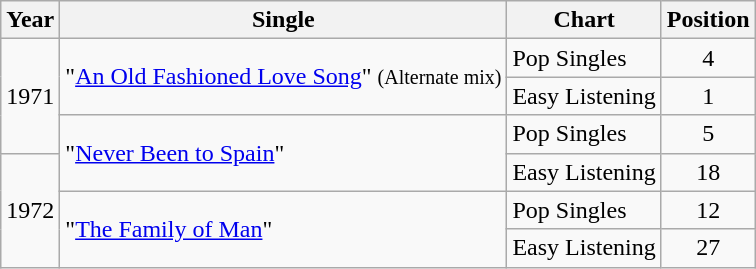<table class="wikitable">
<tr>
<th>Year</th>
<th>Single</th>
<th>Chart</th>
<th>Position</th>
</tr>
<tr>
<td rowspan="3">1971</td>
<td rowspan="2">"<a href='#'>An Old Fashioned Love Song</a>" <small>(Alternate mix)</small></td>
<td>Pop Singles</td>
<td align="center">4</td>
</tr>
<tr>
<td>Easy Listening</td>
<td align="center">1</td>
</tr>
<tr>
<td rowspan="2">"<a href='#'>Never Been to Spain</a>"</td>
<td>Pop Singles</td>
<td align="center">5</td>
</tr>
<tr>
<td rowspan="3">1972</td>
<td>Easy Listening</td>
<td align="center">18</td>
</tr>
<tr>
<td rowspan="2">"<a href='#'>The Family of Man</a>"</td>
<td>Pop Singles</td>
<td align="center">12</td>
</tr>
<tr>
<td>Easy Listening</td>
<td align="center">27</td>
</tr>
</table>
